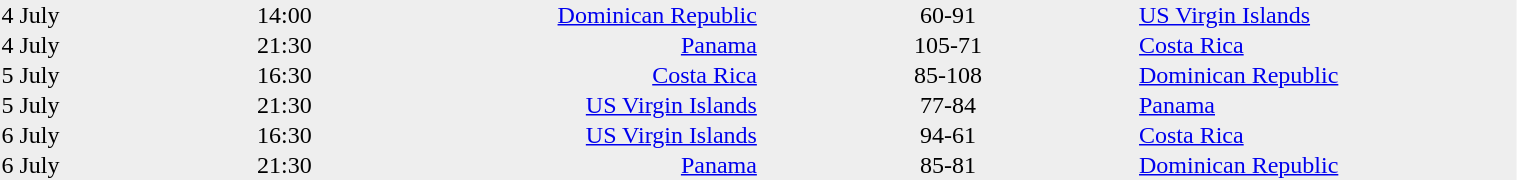<table cellspacing=0 width=80% style=background:#eeeeee>
<tr>
<td width=10% align=left>4 July</td>
<td align=center width=10%>14:00</td>
<td align=right width=20%><a href='#'>Dominican Republic</a></td>
<td align=left width=5%></td>
<td align=center width=10%>60-91</td>
<td align=right width=5%></td>
<td align=left width=20%><a href='#'>US Virgin Islands</a></td>
</tr>
<tr>
<td width=10% align=left>4 July</td>
<td align=center width=10%>21:30</td>
<td align=right width=20%><a href='#'>Panama</a></td>
<td align=left width=5%></td>
<td align=center width=10%>105-71</td>
<td align=right width=5%></td>
<td align=left width=20%><a href='#'>Costa Rica</a></td>
</tr>
<tr>
<td width=10% align=left>5 July</td>
<td align=center width=10%>16:30</td>
<td align=right width=20%><a href='#'>Costa Rica</a></td>
<td align=left width=5%></td>
<td align=center width=10%>85-108</td>
<td align=right width=5%></td>
<td align=left width=20%><a href='#'>Dominican Republic</a></td>
</tr>
<tr>
<td width=10% align=left>5 July</td>
<td align=center width=10%>21:30</td>
<td align=right width=20%><a href='#'>US Virgin Islands</a></td>
<td align=left width=5%></td>
<td align=center width=10%>77-84</td>
<td align=right width=5%></td>
<td align=left width=20%><a href='#'>Panama</a></td>
</tr>
<tr>
<td width=10% align=left>6 July</td>
<td align=center width=10%>16:30</td>
<td align=right width=20%><a href='#'>US Virgin Islands</a></td>
<td align=left width=5%></td>
<td align=center width=10%>94-61</td>
<td align=right width=5%></td>
<td align=left width=20%><a href='#'>Costa Rica</a></td>
</tr>
<tr>
<td width=10% align=left>6 July</td>
<td align=center width=10%>21:30</td>
<td align=right width=20%><a href='#'>Panama</a></td>
<td align=left width=5%></td>
<td align=center width=10%>85-81</td>
<td align=right width=5%></td>
<td align=left width=20%><a href='#'>Dominican Republic</a></td>
</tr>
</table>
